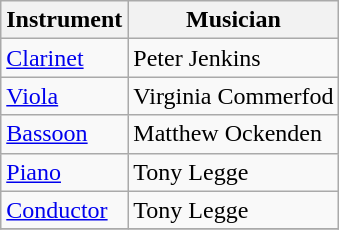<table class="wikitable">
<tr>
<th>Instrument</th>
<th>Musician</th>
</tr>
<tr>
<td><a href='#'>Clarinet</a></td>
<td>Peter Jenkins</td>
</tr>
<tr>
<td><a href='#'>Viola</a></td>
<td>Virginia Commerfod</td>
</tr>
<tr>
<td><a href='#'>Bassoon</a></td>
<td>Matthew Ockenden</td>
</tr>
<tr>
<td><a href='#'>Piano</a></td>
<td>Tony Legge</td>
</tr>
<tr>
<td><a href='#'>Conductor</a></td>
<td>Tony Legge</td>
</tr>
<tr>
</tr>
</table>
